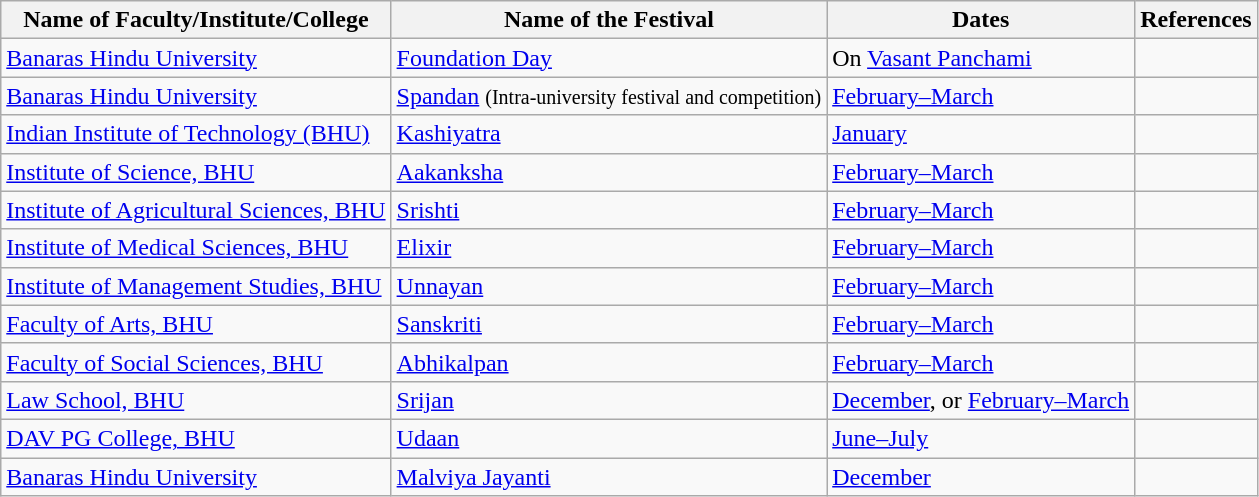<table class="wikitable">
<tr>
<th>Name of Faculty/Institute/College</th>
<th>Name of the Festival</th>
<th>Dates</th>
<th>References</th>
</tr>
<tr>
<td><a href='#'>Banaras Hindu University</a></td>
<td><a href='#'>Foundation Day</a></td>
<td>On <a href='#'>Vasant Panchami</a></td>
<td></td>
</tr>
<tr>
<td><a href='#'>Banaras Hindu University</a></td>
<td><a href='#'>Spandan</a> <small>(Intra-university festival and competition)</small></td>
<td><a href='#'>February–March</a></td>
<td></td>
</tr>
<tr>
<td><a href='#'>Indian Institute of Technology (BHU)</a></td>
<td><a href='#'>Kashiyatra</a></td>
<td><a href='#'>January</a></td>
<td></td>
</tr>
<tr>
<td><a href='#'>Institute of Science, BHU</a></td>
<td><a href='#'>Aakanksha</a></td>
<td><a href='#'>February–March</a></td>
<td></td>
</tr>
<tr>
<td><a href='#'>Institute of Agricultural Sciences, BHU</a></td>
<td><a href='#'>Srishti</a></td>
<td><a href='#'>February–March</a></td>
<td></td>
</tr>
<tr>
<td><a href='#'>Institute of Medical Sciences, BHU</a></td>
<td><a href='#'>Elixir</a></td>
<td><a href='#'>February–March</a></td>
<td></td>
</tr>
<tr>
<td><a href='#'>Institute of Management Studies, BHU</a></td>
<td><a href='#'>Unnayan</a></td>
<td><a href='#'>February–March</a></td>
<td></td>
</tr>
<tr>
<td><a href='#'>Faculty of Arts, BHU</a></td>
<td><a href='#'>Sanskriti</a></td>
<td><a href='#'>February–March</a></td>
<td></td>
</tr>
<tr>
<td><a href='#'>Faculty of Social Sciences, BHU</a></td>
<td><a href='#'>Abhikalpan</a></td>
<td><a href='#'>February–March</a></td>
<td></td>
</tr>
<tr>
<td><a href='#'>Law School, BHU</a></td>
<td><a href='#'>Srijan</a></td>
<td><a href='#'>December</a>, or <a href='#'>February–March</a></td>
<td></td>
</tr>
<tr>
<td><a href='#'>DAV PG College, BHU</a></td>
<td><a href='#'>Udaan</a></td>
<td><a href='#'>June–July</a></td>
<td></td>
</tr>
<tr>
<td><a href='#'>Banaras Hindu University</a></td>
<td><a href='#'>Malviya Jayanti</a></td>
<td><a href='#'>December</a></td>
<td></td>
</tr>
</table>
